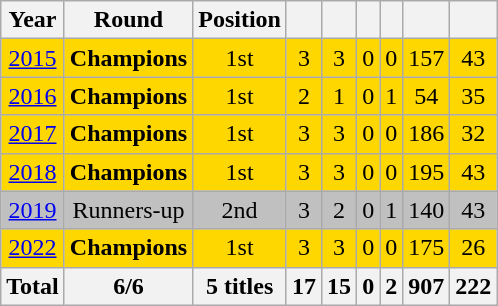<table class="wikitable" style="text-align:center">
<tr>
<th>Year</th>
<th>Round</th>
<th>Position</th>
<th></th>
<th></th>
<th></th>
<th></th>
<th></th>
<th></th>
</tr>
<tr bgcolor=Gold>
<td> <a href='#'>2015</a></td>
<td><strong>Champions</strong></td>
<td>1st</td>
<td>3</td>
<td>3</td>
<td>0</td>
<td>0</td>
<td>157</td>
<td>43</td>
</tr>
<tr bgcolor=Gold>
<td> <a href='#'>2016</a></td>
<td><strong>Champions</strong></td>
<td>1st</td>
<td>2</td>
<td>1</td>
<td>0</td>
<td>1</td>
<td>54</td>
<td>35</td>
</tr>
<tr bgcolor=Gold>
<td> <a href='#'>2017</a></td>
<td><strong>Champions</strong></td>
<td>1st</td>
<td>3</td>
<td>3</td>
<td>0</td>
<td>0</td>
<td>186</td>
<td>32</td>
</tr>
<tr bgcolor=Gold>
<td> <a href='#'>2018</a></td>
<td><strong>Champions</strong></td>
<td>1st</td>
<td>3</td>
<td>3</td>
<td>0</td>
<td>0</td>
<td>195</td>
<td>43</td>
</tr>
<tr bgcolor=Silver>
<td> <a href='#'>2019</a></td>
<td>Runners-up</td>
<td>2nd</td>
<td>3</td>
<td>2</td>
<td>0</td>
<td>1</td>
<td>140</td>
<td>43</td>
</tr>
<tr bgcolor=Gold>
<td> <a href='#'>2022</a></td>
<td><strong>Champions</strong></td>
<td>1st</td>
<td>3</td>
<td>3</td>
<td>0</td>
<td>0</td>
<td>175</td>
<td>26</td>
</tr>
<tr>
<th>Total</th>
<th>6/6</th>
<th>5 titles</th>
<th>17</th>
<th>15</th>
<th>0</th>
<th>2</th>
<th>907</th>
<th>222</th>
</tr>
</table>
